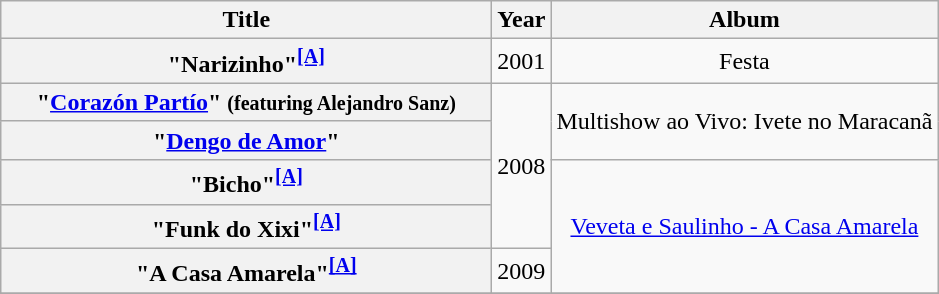<table class="wikitable plainrowheaders" style="text-align:center;">
<tr>
<th scope="col" rowspan="1" style="width:20em;">Title</th>
<th scope="col" rowspan="1">Year</th>
<th scope="col" rowspan="1">Album</th>
</tr>
<tr>
<th scope="row">"Narizinho"<sup><a href='#'><strong>[A]</strong></a></sup></th>
<td rowspan="1">2001</td>
<td align="center" rowspan="1">Festa</td>
</tr>
<tr>
<th scope="row">"<a href='#'>Corazón Partío</a>" <small>(featuring Alejandro Sanz)</small></th>
<td rowspan="4">2008</td>
<td align="center" rowspan="2">Multishow ao Vivo: Ivete no Maracanã</td>
</tr>
<tr>
<th scope="row">"<a href='#'>Dengo de Amor</a>"</th>
</tr>
<tr>
<th scope="row">"Bicho"<sup><a href='#'><strong>[A]</strong></a></sup></th>
<td align="center" rowspan="3"><a href='#'>Veveta e Saulinho - A Casa Amarela</a></td>
</tr>
<tr>
<th scope="row">"Funk do Xixi"<sup><a href='#'><strong>[A]</strong></a></sup></th>
</tr>
<tr>
<th scope="row">"A Casa Amarela"<sup><a href='#'><strong>[A]</strong></a></sup></th>
<td rowspan="1">2009</td>
</tr>
<tr>
</tr>
</table>
